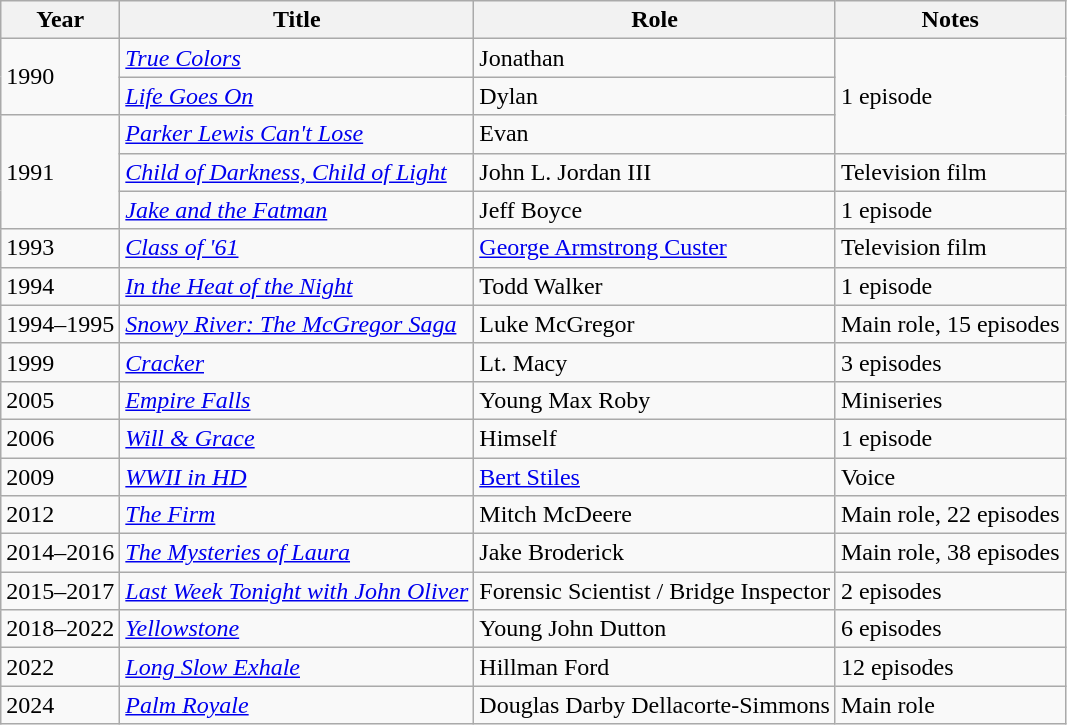<table class="wikitable sortable">
<tr>
<th>Year</th>
<th>Title</th>
<th>Role</th>
<th>Notes</th>
</tr>
<tr>
<td rowspan="2">1990</td>
<td><em><a href='#'>True Colors</a></em></td>
<td>Jonathan</td>
<td rowspan="3">1 episode</td>
</tr>
<tr>
<td><em><a href='#'>Life Goes On</a></em></td>
<td>Dylan</td>
</tr>
<tr>
<td rowspan="3">1991</td>
<td><em><a href='#'>Parker Lewis Can't Lose</a></em></td>
<td>Evan</td>
</tr>
<tr>
<td><em><a href='#'>Child of Darkness, Child of Light</a></em></td>
<td>John L. Jordan III</td>
<td>Television film</td>
</tr>
<tr>
<td><em><a href='#'>Jake and the Fatman</a></em></td>
<td>Jeff Boyce</td>
<td>1 episode</td>
</tr>
<tr>
<td>1993</td>
<td><em><a href='#'>Class of '61</a></em></td>
<td><a href='#'>George Armstrong Custer</a></td>
<td>Television film</td>
</tr>
<tr>
<td>1994</td>
<td><em><a href='#'>In the Heat of the Night</a></em></td>
<td>Todd Walker</td>
<td>1 episode</td>
</tr>
<tr>
<td>1994–1995</td>
<td><em><a href='#'>Snowy River: The McGregor Saga</a></em></td>
<td>Luke McGregor</td>
<td>Main role, 15 episodes</td>
</tr>
<tr>
<td>1999</td>
<td><em><a href='#'>Cracker</a></em></td>
<td>Lt. Macy</td>
<td>3 episodes</td>
</tr>
<tr>
<td>2005</td>
<td><em><a href='#'>Empire Falls</a></em></td>
<td>Young Max Roby</td>
<td>Miniseries</td>
</tr>
<tr>
<td>2006</td>
<td><em><a href='#'>Will & Grace</a></em></td>
<td>Himself</td>
<td>1 episode</td>
</tr>
<tr>
<td>2009</td>
<td><em><a href='#'>WWII in HD</a></em></td>
<td><a href='#'>Bert Stiles</a></td>
<td>Voice</td>
</tr>
<tr>
<td>2012</td>
<td><em><a href='#'>The Firm</a></em></td>
<td>Mitch McDeere</td>
<td>Main role, 22 episodes</td>
</tr>
<tr>
<td>2014–2016</td>
<td><em><a href='#'>The Mysteries of Laura</a></em></td>
<td>Jake Broderick</td>
<td>Main role, 38 episodes</td>
</tr>
<tr>
<td>2015–2017</td>
<td><em><a href='#'>Last Week Tonight with John Oliver</a></em></td>
<td>Forensic Scientist / Bridge Inspector</td>
<td>2 episodes</td>
</tr>
<tr>
<td>2018–2022</td>
<td><em><a href='#'>Yellowstone</a></em></td>
<td>Young John Dutton</td>
<td>6 episodes</td>
</tr>
<tr>
<td>2022</td>
<td><em><a href='#'>Long Slow Exhale</a></em></td>
<td>Hillman Ford</td>
<td>12 episodes</td>
</tr>
<tr>
<td>2024</td>
<td><em><a href='#'>Palm Royale</a></em></td>
<td>Douglas Darby Dellacorte-Simmons</td>
<td>Main role</td>
</tr>
</table>
